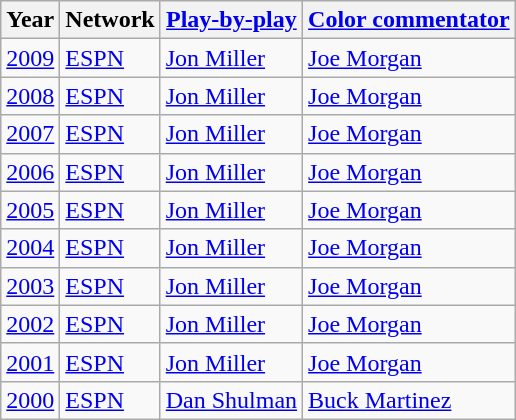<table class="wikitable">
<tr>
<th>Year</th>
<th>Network</th>
<th><a href='#'>Play-by-play</a></th>
<th><a href='#'>Color commentator</a></th>
</tr>
<tr>
<td><a href='#'>2009</a></td>
<td><a href='#'>ESPN</a></td>
<td><a href='#'>Jon Miller</a></td>
<td><a href='#'>Joe Morgan</a></td>
</tr>
<tr>
<td><a href='#'>2008</a></td>
<td><a href='#'>ESPN</a></td>
<td><a href='#'>Jon Miller</a></td>
<td><a href='#'>Joe Morgan</a></td>
</tr>
<tr>
<td><a href='#'>2007</a></td>
<td><a href='#'>ESPN</a></td>
<td><a href='#'>Jon Miller</a></td>
<td><a href='#'>Joe Morgan</a></td>
</tr>
<tr>
<td><a href='#'>2006</a></td>
<td><a href='#'>ESPN</a></td>
<td><a href='#'>Jon Miller</a></td>
<td><a href='#'>Joe Morgan</a></td>
</tr>
<tr>
<td><a href='#'>2005</a></td>
<td><a href='#'>ESPN</a></td>
<td><a href='#'>Jon Miller</a></td>
<td><a href='#'>Joe Morgan</a></td>
</tr>
<tr>
<td><a href='#'>2004</a></td>
<td><a href='#'>ESPN</a></td>
<td><a href='#'>Jon Miller</a></td>
<td><a href='#'>Joe Morgan</a></td>
</tr>
<tr>
<td><a href='#'>2003</a></td>
<td><a href='#'>ESPN</a></td>
<td><a href='#'>Jon Miller</a></td>
<td><a href='#'>Joe Morgan</a></td>
</tr>
<tr>
<td><a href='#'>2002</a></td>
<td><a href='#'>ESPN</a></td>
<td><a href='#'>Jon Miller</a></td>
<td><a href='#'>Joe Morgan</a></td>
</tr>
<tr>
<td><a href='#'>2001</a></td>
<td><a href='#'>ESPN</a></td>
<td><a href='#'>Jon Miller</a></td>
<td><a href='#'>Joe Morgan</a></td>
</tr>
<tr>
<td><a href='#'>2000</a></td>
<td><a href='#'>ESPN</a></td>
<td><a href='#'>Dan Shulman</a></td>
<td><a href='#'>Buck Martinez</a></td>
</tr>
</table>
